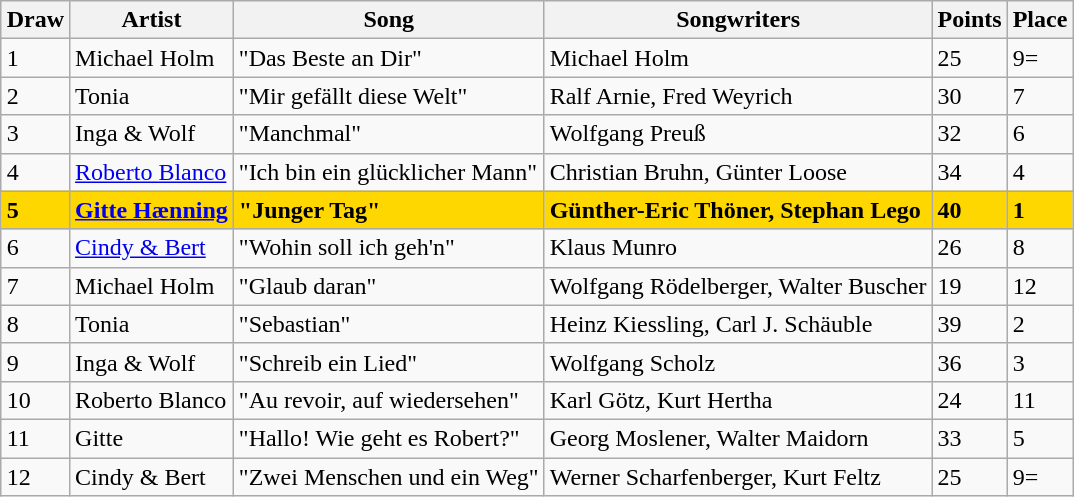<table class="sortable wikitable" style="margin: 1em auto 1em auto">
<tr>
<th>Draw</th>
<th>Artist</th>
<th>Song</th>
<th>Songwriters</th>
<th>Points</th>
<th>Place</th>
</tr>
<tr>
<td>1</td>
<td>Michael Holm</td>
<td>"Das Beste an Dir"</td>
<td>Michael Holm</td>
<td>25</td>
<td>9=</td>
</tr>
<tr>
<td>2</td>
<td>Tonia</td>
<td>"Mir gefällt diese Welt"</td>
<td>Ralf Arnie, Fred Weyrich</td>
<td>30</td>
<td>7</td>
</tr>
<tr>
<td>3</td>
<td>Inga & Wolf</td>
<td>"Manchmal"</td>
<td>Wolfgang Preuß</td>
<td>32</td>
<td>6</td>
</tr>
<tr>
<td>4</td>
<td><a href='#'>Roberto Blanco</a></td>
<td>"Ich bin ein glücklicher Mann"</td>
<td>Christian Bruhn, Günter Loose</td>
<td>34</td>
<td>4</td>
</tr>
<tr bgcolor="#FFD700">
<td><strong>5</strong></td>
<td><strong><a href='#'>Gitte Hænning</a></strong></td>
<td><strong>"Junger Tag"</strong></td>
<td><strong>Günther-Eric Thöner, Stephan Lego</strong></td>
<td><strong>40</strong></td>
<td><strong>1</strong></td>
</tr>
<tr>
<td>6</td>
<td><a href='#'>Cindy & Bert</a></td>
<td>"Wohin soll ich geh'n"</td>
<td>Klaus Munro</td>
<td>26</td>
<td>8</td>
</tr>
<tr>
<td>7</td>
<td>Michael Holm</td>
<td>"Glaub daran"</td>
<td>Wolfgang Rödelberger, Walter Buscher</td>
<td>19</td>
<td>12</td>
</tr>
<tr>
<td>8</td>
<td>Tonia</td>
<td>"Sebastian"</td>
<td>Heinz Kiessling, Carl J. Schäuble</td>
<td>39</td>
<td>2</td>
</tr>
<tr>
<td>9</td>
<td>Inga & Wolf</td>
<td>"Schreib ein Lied"</td>
<td>Wolfgang Scholz</td>
<td>36</td>
<td>3</td>
</tr>
<tr>
<td>10</td>
<td>Roberto Blanco</td>
<td>"Au revoir, auf wiedersehen"</td>
<td>Karl Götz, Kurt Hertha</td>
<td>24</td>
<td>11</td>
</tr>
<tr>
<td>11</td>
<td>Gitte</td>
<td>"Hallo! Wie geht es Robert?"</td>
<td>Georg Moslener, Walter Maidorn</td>
<td>33</td>
<td>5</td>
</tr>
<tr>
<td>12</td>
<td>Cindy & Bert</td>
<td>"Zwei Menschen und ein Weg"</td>
<td>Werner Scharfenberger, Kurt Feltz</td>
<td>25</td>
<td>9=</td>
</tr>
</table>
